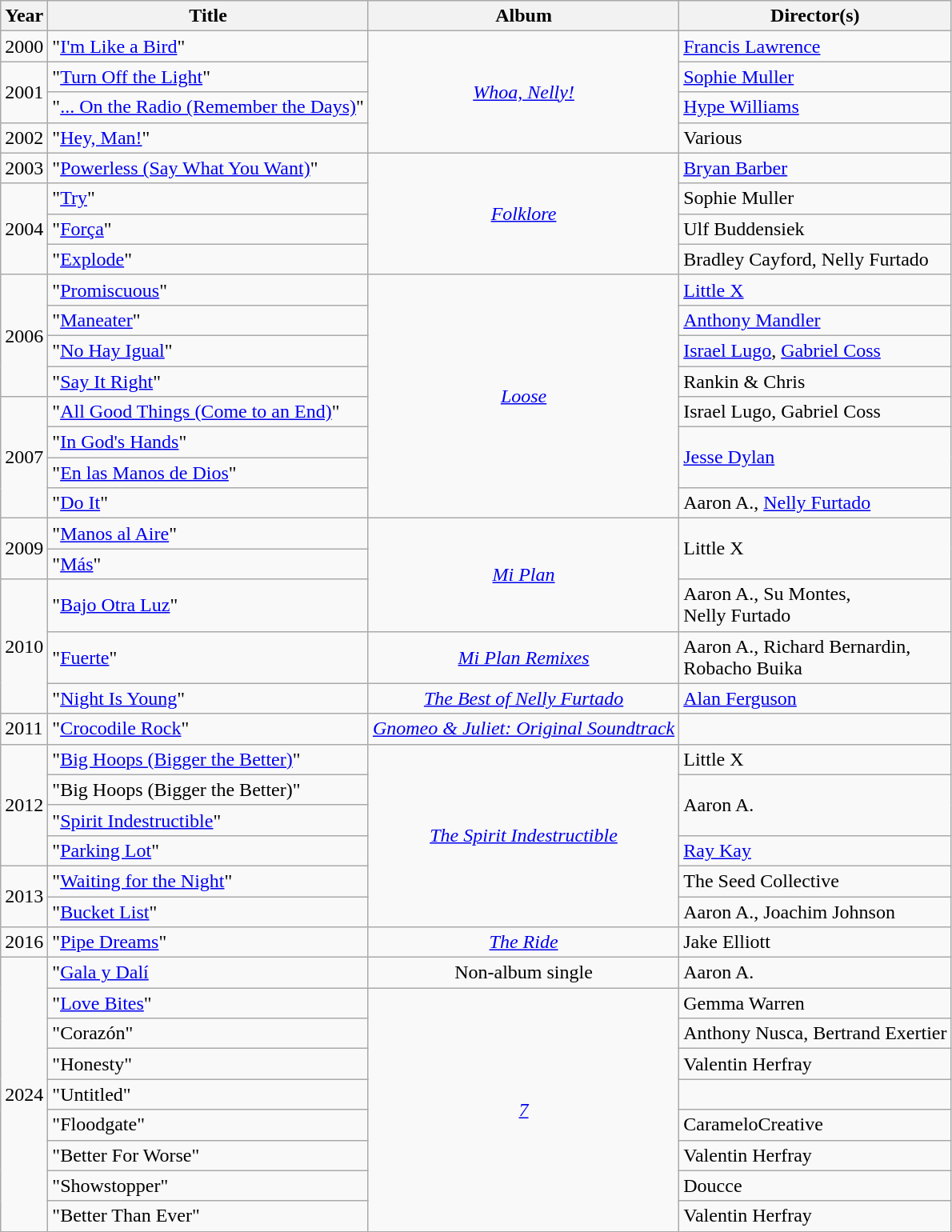<table class="wikitable">
<tr>
<th>Year</th>
<th>Title</th>
<th>Album</th>
<th>Director(s)</th>
</tr>
<tr>
<td>2000</td>
<td>"<a href='#'>I'm Like a Bird</a>"</td>
<td rowspan="4" style="text-align:center;"><em><a href='#'>Whoa, Nelly!</a></em></td>
<td><a href='#'>Francis Lawrence</a></td>
</tr>
<tr>
<td rowspan=2>2001</td>
<td>"<a href='#'>Turn Off the Light</a>"</td>
<td><a href='#'>Sophie Muller</a></td>
</tr>
<tr>
<td>"<a href='#'>... On the Radio (Remember the Days)</a>"</td>
<td><a href='#'>Hype Williams</a></td>
</tr>
<tr>
<td>2002</td>
<td>"<a href='#'>Hey, Man!</a>"</td>
<td>Various</td>
</tr>
<tr>
<td>2003</td>
<td>"<a href='#'>Powerless (Say What You Want)</a>"</td>
<td rowspan="4" style="text-align:center;"><em><a href='#'>Folklore</a></em></td>
<td><a href='#'>Bryan Barber</a></td>
</tr>
<tr>
<td rowspan=3>2004</td>
<td>"<a href='#'>Try</a>"</td>
<td>Sophie Muller</td>
</tr>
<tr>
<td>"<a href='#'>Força</a>"</td>
<td>Ulf Buddensiek</td>
</tr>
<tr>
<td>"<a href='#'>Explode</a>"</td>
<td>Bradley Cayford, Nelly Furtado</td>
</tr>
<tr>
<td rowspan=4>2006</td>
<td>"<a href='#'>Promiscuous</a>" <br> </td>
<td rowspan="8" style="text-align:center;"><em><a href='#'>Loose</a></em></td>
<td><a href='#'>Little X</a></td>
</tr>
<tr>
<td>"<a href='#'>Maneater</a>"</td>
<td><a href='#'>Anthony Mandler</a></td>
</tr>
<tr>
<td>"<a href='#'>No Hay Igual</a>" <br> </td>
<td><a href='#'>Israel Lugo</a>, <a href='#'>Gabriel Coss</a></td>
</tr>
<tr>
<td>"<a href='#'>Say It Right</a>"</td>
<td>Rankin & Chris</td>
</tr>
<tr>
<td rowspan=4>2007</td>
<td>"<a href='#'>All Good Things (Come to an End)</a>"</td>
<td>Israel Lugo, Gabriel Coss</td>
</tr>
<tr>
<td>"<a href='#'>In God's Hands</a>"</td>
<td rowspan=2><a href='#'>Jesse Dylan</a></td>
</tr>
<tr>
<td>"<a href='#'>En las Manos de Dios</a>"</td>
</tr>
<tr>
<td>"<a href='#'>Do It</a>"</td>
<td>Aaron A., <a href='#'>Nelly Furtado</a></td>
</tr>
<tr>
<td rowspan=2>2009</td>
<td>"<a href='#'>Manos al Aire</a>" <br> </td>
<td rowspan="3" style="text-align:center;"><em><a href='#'>Mi Plan</a></em></td>
<td rowspan=2>Little X</td>
</tr>
<tr>
<td>"<a href='#'>Más</a>" <br> </td>
</tr>
<tr>
<td rowspan=3>2010</td>
<td>"<a href='#'>Bajo Otra Luz</a>" <br> </td>
<td>Aaron A., Su Montes, <br> Nelly Furtado</td>
</tr>
<tr>
<td>"<a href='#'>Fuerte</a>" <br> </td>
<td align=center><em><a href='#'>Mi Plan Remixes</a></em></td>
<td>Aaron A., Richard Bernardin, <br> Robacho Buika</td>
</tr>
<tr>
<td>"<a href='#'>Night Is Young</a>"</td>
<td align=center><em><a href='#'>The Best of Nelly Furtado</a></em></td>
<td><a href='#'>Alan Ferguson</a></td>
</tr>
<tr>
<td>2011</td>
<td>"<a href='#'>Crocodile Rock</a>" <br> </td>
<td style="text-align:center;"><em><a href='#'>Gnomeo & Juliet: Original Soundtrack</a></em></td>
<td></td>
</tr>
<tr>
<td rowspan="4">2012</td>
<td>"<a href='#'>Big Hoops (Bigger the Better)</a>"</td>
<td rowspan="6" style="text-align:center;"><em><a href='#'>The Spirit Indestructible</a></em></td>
<td>Little X</td>
</tr>
<tr>
<td>"Big Hoops (Bigger the Better)" <br></td>
<td rowspan="2">Aaron A.</td>
</tr>
<tr>
<td>"<a href='#'>Spirit Indestructible</a>"</td>
</tr>
<tr>
<td>"<a href='#'>Parking Lot</a>" <br> </td>
<td><a href='#'>Ray Kay</a></td>
</tr>
<tr>
<td rowspan="2">2013</td>
<td>"<a href='#'>Waiting for the Night</a>"</td>
<td>The Seed Collective</td>
</tr>
<tr>
<td>"<a href='#'>Bucket List</a>"</td>
<td>Aaron A., Joachim Johnson</td>
</tr>
<tr>
<td>2016</td>
<td>"<a href='#'>Pipe Dreams</a>"</td>
<td style="text-align:center;"><em><a href='#'>The Ride</a></em></td>
<td>Jake Elliott</td>
</tr>
<tr>
<td rowspan="9">2024</td>
<td>"<a href='#'>Gala y Dalí</a></td>
<td style="text-align:center;">Non-album single</td>
<td>Aaron A.</td>
</tr>
<tr>
<td>"<a href='#'>Love Bites</a>" </td>
<td rowspan="8" style="text-align:center;"><em><a href='#'>7</a></em></td>
<td>Gemma Warren</td>
</tr>
<tr>
<td>"Corazón" </td>
<td>Anthony Nusca, Bertrand Exertier</td>
</tr>
<tr>
<td>"Honesty"</td>
<td>Valentin Herfray</td>
</tr>
<tr>
<td>"Untitled"</td>
<td></td>
</tr>
<tr>
<td>"Floodgate"</td>
<td>CarameloCreative</td>
</tr>
<tr>
<td>"Better For Worse" </td>
<td>Valentin Herfray</td>
</tr>
<tr>
<td>"Showstopper"</td>
<td>Doucce</td>
</tr>
<tr>
<td>"Better Than Ever"</td>
<td>Valentin Herfray</td>
</tr>
</table>
